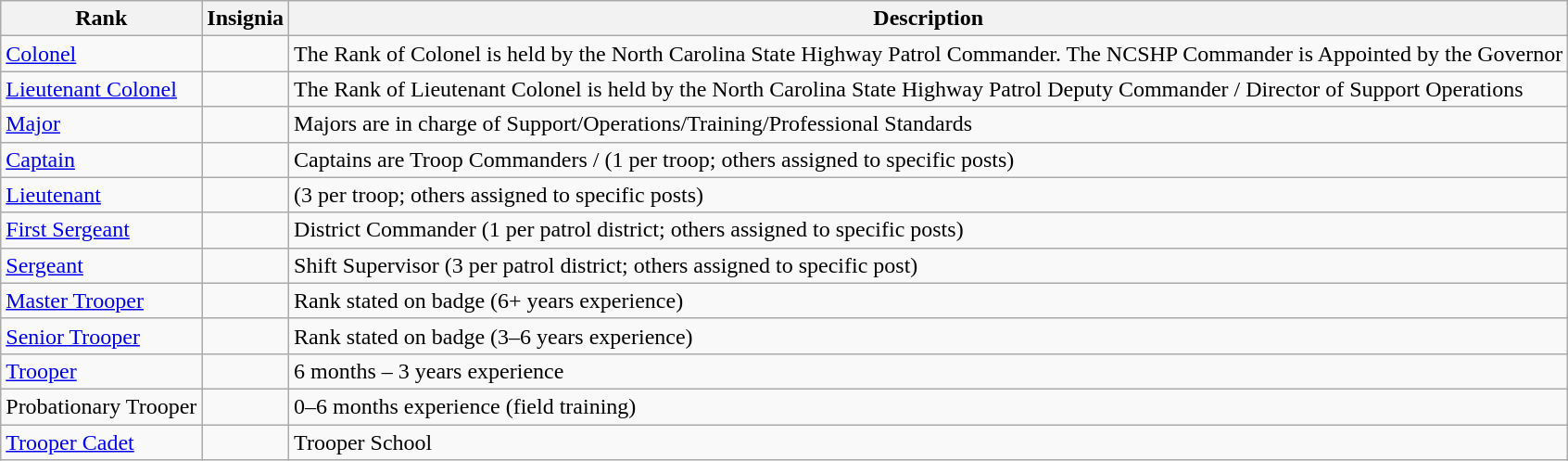<table class="wikitable">
<tr>
<th>Rank</th>
<th>Insignia</th>
<th>Description</th>
</tr>
<tr>
<td><a href='#'>Colonel</a></td>
<td></td>
<td>The Rank of Colonel is held by the North Carolina State Highway Patrol Commander. The NCSHP Commander is Appointed by the Governor</td>
</tr>
<tr>
<td><a href='#'>Lieutenant Colonel</a></td>
<td></td>
<td>The Rank of Lieutenant Colonel is held by the North Carolina State Highway Patrol Deputy Commander / Director of Support Operations</td>
</tr>
<tr>
<td><a href='#'>Major</a></td>
<td></td>
<td>Majors are in charge of Support/Operations/Training/Professional Standards</td>
</tr>
<tr>
<td><a href='#'>Captain</a></td>
<td></td>
<td>Captains are Troop Commanders / (1 per troop; others assigned to specific posts)</td>
</tr>
<tr>
<td><a href='#'>Lieutenant</a></td>
<td></td>
<td>(3 per troop; others assigned to specific posts)</td>
</tr>
<tr>
<td><a href='#'>First Sergeant</a></td>
<td></td>
<td>District Commander (1 per patrol district; others assigned to specific posts)</td>
</tr>
<tr>
<td><a href='#'>Sergeant</a></td>
<td></td>
<td>Shift Supervisor (3 per patrol district; others assigned to specific post)</td>
</tr>
<tr>
<td><a href='#'>Master Trooper</a></td>
<td></td>
<td>Rank stated on badge (6+ years experience)</td>
</tr>
<tr>
<td><a href='#'>Senior Trooper</a></td>
<td></td>
<td>Rank stated on badge (3–6 years experience)</td>
</tr>
<tr>
<td><a href='#'>Trooper</a></td>
<td></td>
<td>6 months – 3 years experience</td>
</tr>
<tr>
<td>Probationary Trooper</td>
<td></td>
<td>0–6 months experience (field training)</td>
</tr>
<tr>
<td><a href='#'>Trooper Cadet</a></td>
<td></td>
<td>Trooper School</td>
</tr>
</table>
